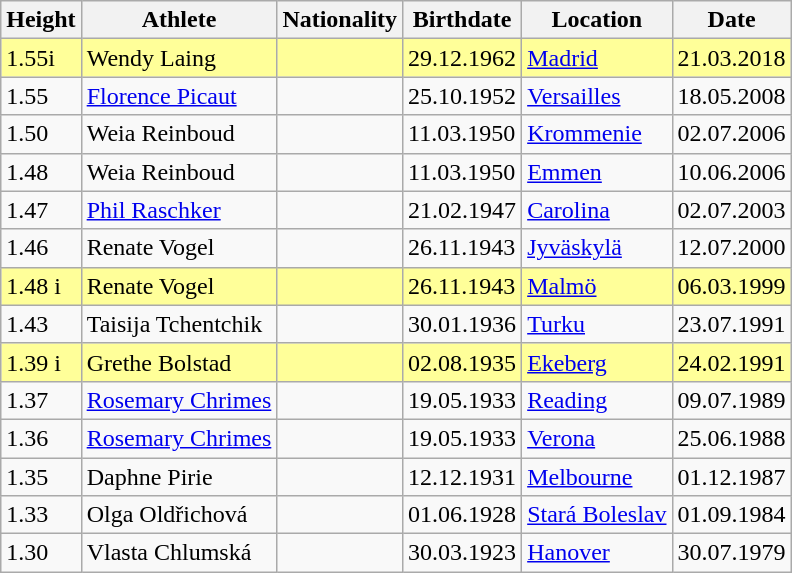<table class="wikitable">
<tr>
<th>Height</th>
<th>Athlete</th>
<th>Nationality</th>
<th>Birthdate</th>
<th>Location</th>
<th>Date</th>
</tr>
<tr style="background:#ff9;">
<td>1.55i</td>
<td>Wendy Laing</td>
<td></td>
<td>29.12.1962</td>
<td><a href='#'>Madrid</a></td>
<td>21.03.2018</td>
</tr>
<tr>
<td>1.55</td>
<td><a href='#'>Florence Picaut</a></td>
<td></td>
<td>25.10.1952</td>
<td><a href='#'>Versailles</a></td>
<td>18.05.2008</td>
</tr>
<tr>
<td>1.50</td>
<td>Weia Reinboud</td>
<td></td>
<td>11.03.1950</td>
<td><a href='#'>Krommenie</a></td>
<td>02.07.2006</td>
</tr>
<tr>
<td>1.48</td>
<td>Weia Reinboud</td>
<td></td>
<td>11.03.1950</td>
<td><a href='#'>Emmen</a></td>
<td>10.06.2006</td>
</tr>
<tr>
<td>1.47</td>
<td><a href='#'>Phil Raschker</a></td>
<td></td>
<td>21.02.1947</td>
<td><a href='#'>Carolina</a></td>
<td>02.07.2003</td>
</tr>
<tr>
<td>1.46</td>
<td>Renate Vogel</td>
<td></td>
<td>26.11.1943</td>
<td><a href='#'>Jyväskylä</a></td>
<td>12.07.2000</td>
</tr>
<tr style="background:#ff9;">
<td>1.48 i</td>
<td>Renate Vogel</td>
<td></td>
<td>26.11.1943</td>
<td><a href='#'>Malmö</a></td>
<td>06.03.1999</td>
</tr>
<tr>
<td>1.43</td>
<td>Taisija Tchentchik</td>
<td></td>
<td>30.01.1936</td>
<td><a href='#'>Turku</a></td>
<td>23.07.1991</td>
</tr>
<tr style="background:#ff9;">
<td>1.39 i</td>
<td>Grethe Bolstad</td>
<td></td>
<td>02.08.1935</td>
<td><a href='#'>Ekeberg</a></td>
<td>24.02.1991</td>
</tr>
<tr>
<td>1.37</td>
<td><a href='#'>Rosemary Chrimes</a></td>
<td></td>
<td>19.05.1933</td>
<td><a href='#'>Reading</a></td>
<td>09.07.1989</td>
</tr>
<tr>
<td>1.36</td>
<td><a href='#'>Rosemary Chrimes</a></td>
<td></td>
<td>19.05.1933</td>
<td><a href='#'>Verona</a></td>
<td>25.06.1988</td>
</tr>
<tr>
<td>1.35</td>
<td>Daphne Pirie</td>
<td></td>
<td>12.12.1931</td>
<td><a href='#'>Melbourne</a></td>
<td>01.12.1987</td>
</tr>
<tr>
<td>1.33</td>
<td>Olga Oldřichová</td>
<td></td>
<td>01.06.1928</td>
<td><a href='#'>Stará Boleslav</a></td>
<td>01.09.1984</td>
</tr>
<tr>
<td>1.30</td>
<td>Vlasta Chlumská</td>
<td></td>
<td>30.03.1923</td>
<td><a href='#'>Hanover</a></td>
<td>30.07.1979</td>
</tr>
</table>
